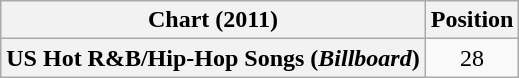<table class="wikitable plainrowheaders" style="text-align:center">
<tr>
<th scope="col">Chart (2011)</th>
<th scope="col">Position</th>
</tr>
<tr>
<th scope="row">US Hot R&B/Hip-Hop Songs (<em>Billboard</em>)</th>
<td>28</td>
</tr>
</table>
